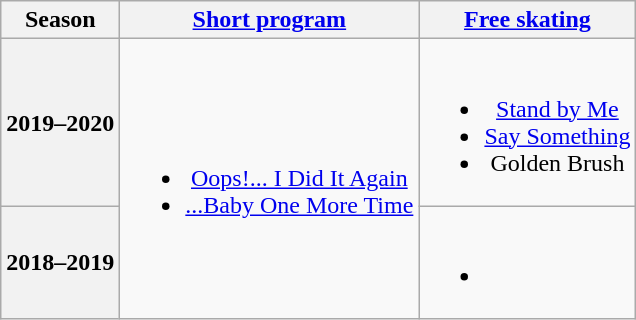<table class=wikitable style=text-align:center>
<tr>
<th>Season</th>
<th><a href='#'>Short program</a></th>
<th><a href='#'>Free skating</a></th>
</tr>
<tr>
<th>2019–2020 <br> </th>
<td rowspan=2><br><ul><li><a href='#'>Oops!... I Did It Again</a> <br></li><li><a href='#'>...Baby One More Time</a> <br></li></ul></td>
<td><br><ul><li><a href='#'>Stand by Me</a> <br></li><li><a href='#'>Say Something</a> <br></li><li>Golden Brush <br></li></ul></td>
</tr>
<tr>
<th>2018–2019</th>
<td><br><ul><li></li></ul></td>
</tr>
</table>
